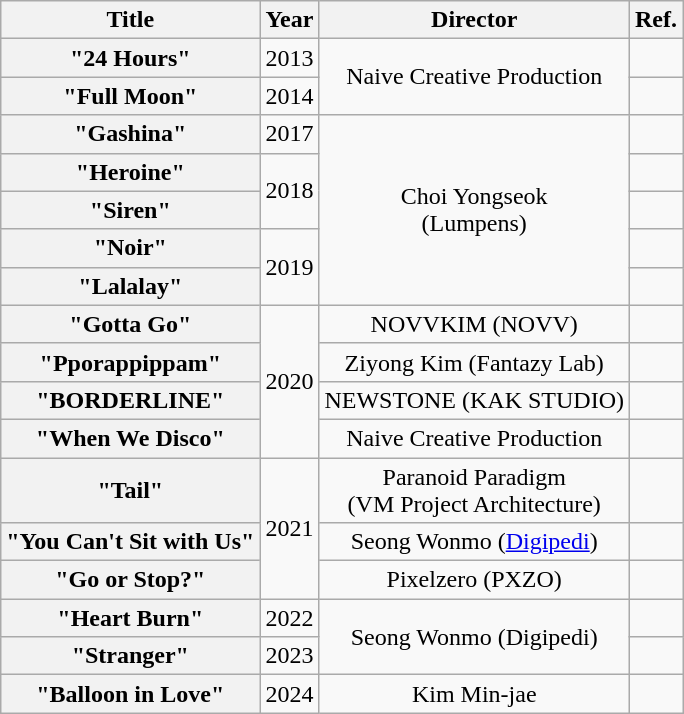<table class="wikitable plainrowheaders" style="text-align:center; table-layout:fixed; margin-right:0">
<tr>
<th scope="col">Title</th>
<th scope="col">Year</th>
<th scope="col">Director</th>
<th scope="col">Ref.</th>
</tr>
<tr>
<th scope="row">"24 Hours"</th>
<td>2013</td>
<td rowspan="2">Naive Creative Production</td>
<td></td>
</tr>
<tr>
<th scope="row">"Full Moon"</th>
<td>2014</td>
<td></td>
</tr>
<tr>
<th scope="row">"Gashina"</th>
<td>2017</td>
<td rowspan="5">Choi Yongseok <br>(Lumpens)</td>
<td></td>
</tr>
<tr>
<th scope="row">"Heroine"</th>
<td rowspan="2">2018</td>
<td></td>
</tr>
<tr>
<th scope="row">"Siren"</th>
<td></td>
</tr>
<tr>
<th scope="row">"Noir"</th>
<td rowspan="2">2019</td>
<td></td>
</tr>
<tr>
<th scope="row">"Lalalay"</th>
<td></td>
</tr>
<tr>
<th scope="row">"Gotta Go" </th>
<td rowspan="4">2020</td>
<td>NOVVKIM (NOVV)</td>
<td></td>
</tr>
<tr>
<th scope="row">"Pporappippam"</th>
<td>Ziyong Kim (Fantazy Lab)</td>
<td></td>
</tr>
<tr>
<th scope="row">"BORDERLINE"</th>
<td>NEWSTONE (KAK STUDIO)</td>
<td></td>
</tr>
<tr>
<th scope="row">"When We Disco"</th>
<td>Naive Creative Production</td>
<td></td>
</tr>
<tr>
<th scope="row">"Tail"</th>
<td rowspan="3">2021</td>
<td>Paranoid Paradigm<br>(VM Project Architecture)</td>
<td></td>
</tr>
<tr>
<th scope="row">"You Can't Sit with Us"</th>
<td>Seong Wonmo (<a href='#'>Digipedi</a>)</td>
<td></td>
</tr>
<tr>
<th scope="row">"Go or Stop?"</th>
<td>Pixelzero (PXZO)</td>
<td></td>
</tr>
<tr>
<th scope="row">"Heart Burn"</th>
<td>2022</td>
<td rowspan="2">Seong Wonmo (Digipedi)</td>
<td></td>
</tr>
<tr>
<th scope="row">"Stranger"</th>
<td>2023</td>
<td></td>
</tr>
<tr>
<th scope="row">"Balloon in Love"</th>
<td>2024</td>
<td>Kim Min-jae</td>
<td></td>
</tr>
</table>
